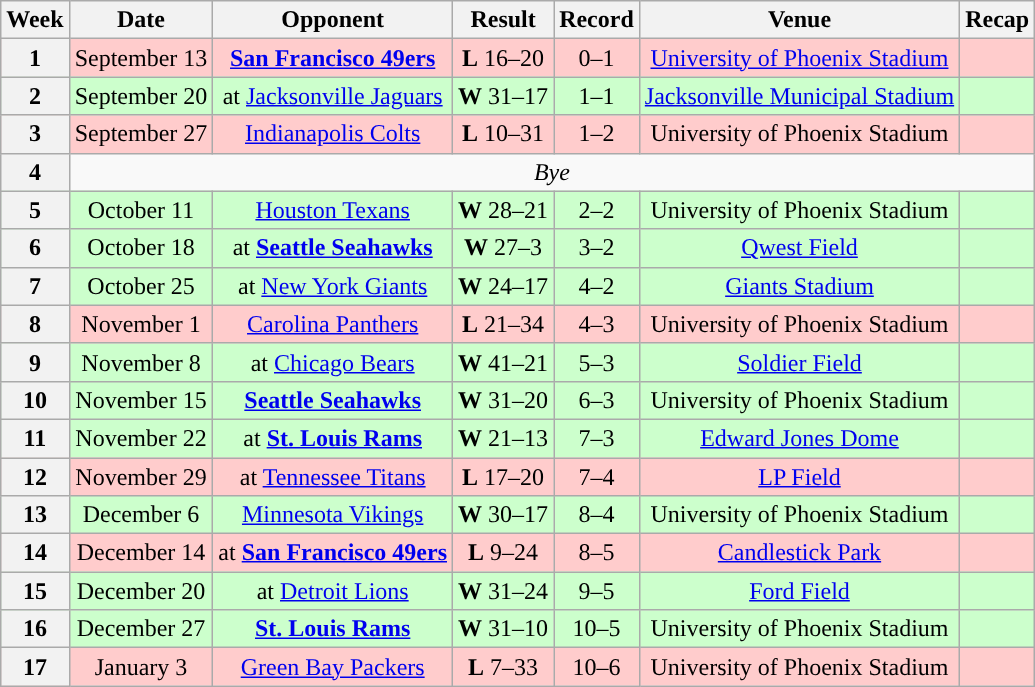<table class="wikitable" style="text-align:center">
<tr>
<th>Week</th>
<th>Date</th>
<th>Opponent</th>
<th>Result</th>
<th>Record</th>
<th>Venue</th>
<th>Recap</th>
</tr>
<tr bgcolor="#fcc">
<th>1</th>
<td>September 13</td>
<td><strong><a href='#'>San Francisco 49ers</a></strong></td>
<td><strong>L</strong> 16–20</td>
<td>0–1</td>
<td><a href='#'>University of Phoenix Stadium</a></td>
<td></td>
</tr>
<tr bgcolor="#cfc">
<th>2</th>
<td>September 20</td>
<td>at <a href='#'>Jacksonville Jaguars</a></td>
<td><strong>W</strong> 31–17</td>
<td>1–1</td>
<td><a href='#'>Jacksonville Municipal Stadium</a></td>
<td></td>
</tr>
<tr bgcolor="#fcc">
<th>3</th>
<td>September 27</td>
<td><a href='#'>Indianapolis Colts</a></td>
<td><strong>L</strong> 10–31</td>
<td>1–2</td>
<td>University of Phoenix Stadium</td>
<td></td>
</tr>
<tr>
<th>4</th>
<td colspan="6" style="text-align:center;"><em>Bye</em></td>
</tr>
<tr bgcolor="#cfc">
<th>5</th>
<td>October 11</td>
<td><a href='#'>Houston Texans</a></td>
<td><strong>W</strong> 28–21</td>
<td>2–2</td>
<td>University of Phoenix Stadium</td>
<td></td>
</tr>
<tr bgcolor="#cfc">
<th>6</th>
<td>October 18</td>
<td>at <strong><a href='#'>Seattle Seahawks</a></strong></td>
<td><strong>W</strong> 27–3</td>
<td>3–2</td>
<td><a href='#'>Qwest Field</a></td>
<td></td>
</tr>
<tr bgcolor="#cfc">
<th>7</th>
<td>October 25</td>
<td>at <a href='#'>New York Giants</a></td>
<td><strong>W</strong> 24–17</td>
<td>4–2</td>
<td><a href='#'>Giants Stadium</a></td>
<td></td>
</tr>
<tr bgcolor="#fcc">
<th>8</th>
<td>November 1</td>
<td><a href='#'>Carolina Panthers</a></td>
<td><strong>L</strong> 21–34</td>
<td>4–3</td>
<td>University of Phoenix Stadium</td>
<td></td>
</tr>
<tr bgcolor="#cfc">
<th>9</th>
<td>November 8</td>
<td>at <a href='#'>Chicago Bears</a></td>
<td><strong>W</strong> 41–21</td>
<td>5–3</td>
<td><a href='#'>Soldier Field</a></td>
<td></td>
</tr>
<tr bgcolor="#cfc">
<th>10</th>
<td>November 15</td>
<td><strong><a href='#'>Seattle Seahawks</a></strong></td>
<td><strong>W</strong> 31–20</td>
<td>6–3</td>
<td>University of Phoenix Stadium</td>
<td></td>
</tr>
<tr bgcolor="#cfc">
<th>11</th>
<td>November 22</td>
<td>at <strong><a href='#'>St. Louis Rams</a></strong></td>
<td><strong>W</strong> 21–13</td>
<td>7–3</td>
<td><a href='#'>Edward Jones Dome</a></td>
<td></td>
</tr>
<tr bgcolor="#fcc">
<th>12</th>
<td>November 29</td>
<td>at <a href='#'>Tennessee Titans</a></td>
<td><strong>L</strong> 17–20</td>
<td>7–4</td>
<td><a href='#'>LP Field</a></td>
<td></td>
</tr>
<tr bgcolor="#cfc">
<th>13</th>
<td>December 6</td>
<td><a href='#'>Minnesota Vikings</a></td>
<td><strong>W</strong> 30–17</td>
<td>8–4</td>
<td>University of Phoenix Stadium</td>
<td></td>
</tr>
<tr bgcolor="#fcc">
<th>14</th>
<td>December 14</td>
<td>at <strong><a href='#'>San Francisco 49ers</a></strong></td>
<td><strong>L</strong> 9–24</td>
<td>8–5</td>
<td><a href='#'>Candlestick Park</a></td>
<td></td>
</tr>
<tr bgcolor="#cfc">
<th>15</th>
<td>December 20</td>
<td>at <a href='#'>Detroit Lions</a></td>
<td><strong>W</strong> 31–24</td>
<td>9–5</td>
<td><a href='#'>Ford Field</a></td>
<td></td>
</tr>
<tr bgcolor="#cfc">
<th>16</th>
<td>December 27</td>
<td><strong><a href='#'>St. Louis Rams</a></strong></td>
<td><strong>W</strong> 31–10</td>
<td>10–5</td>
<td>University of Phoenix Stadium</td>
<td></td>
</tr>
<tr bgcolor="#fcc">
<th>17</th>
<td>January 3</td>
<td><a href='#'>Green Bay Packers</a></td>
<td><strong>L</strong> 7–33</td>
<td>10–6</td>
<td>University of Phoenix Stadium</td>
<td></td>
</tr>
</table>
